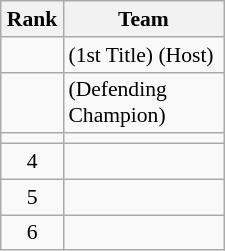<table class="wikitable" style="text-align: center; font-size:90% ">
<tr>
<th width=35>Rank</th>
<th width=100>Team</th>
</tr>
<tr>
<td></td>
<td align=left> (1st Title) (Host)</td>
</tr>
<tr>
<td></td>
<td align=left> (Defending Champion)</td>
</tr>
<tr>
<td></td>
<td align=left></td>
</tr>
<tr>
<td>4</td>
<td align=left></td>
</tr>
<tr>
<td>5</td>
<td align=left></td>
</tr>
<tr>
<td>6</td>
<td align=left></td>
</tr>
</table>
